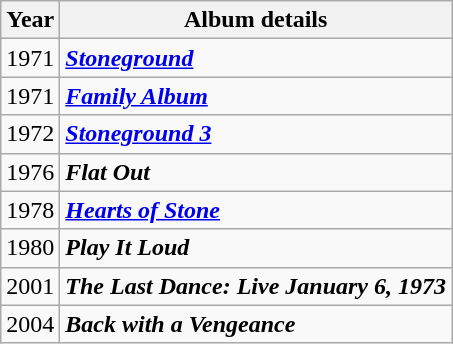<table class="wikitable" style="text-align:center;">
<tr>
<th>Year</th>
<th>Album details</th>
</tr>
<tr>
<td>1971</td>
<td align="left"><strong><em><a href='#'>Stoneground</a></em></strong><br></td>
</tr>
<tr>
<td>1971</td>
<td align="left"><strong><em><a href='#'>Family Album</a></em></strong><br></td>
</tr>
<tr>
<td>1972</td>
<td align="left"><strong><em><a href='#'>Stoneground 3</a></em></strong><br></td>
</tr>
<tr>
<td>1976</td>
<td align="left"><strong><em>Flat Out</em></strong><br></td>
</tr>
<tr>
<td>1978</td>
<td align="left"><strong><em><a href='#'>Hearts of Stone</a></em></strong><br></td>
</tr>
<tr>
<td>1980</td>
<td align="left"><strong><em>Play It Loud</em></strong><br></td>
</tr>
<tr>
<td>2001</td>
<td align="left"><strong><em>The Last Dance: Live January 6, 1973</em></strong><br></td>
</tr>
<tr>
<td>2004</td>
<td align="left"><strong><em>Back with a Vengeance</em></strong><br></td>
</tr>
</table>
